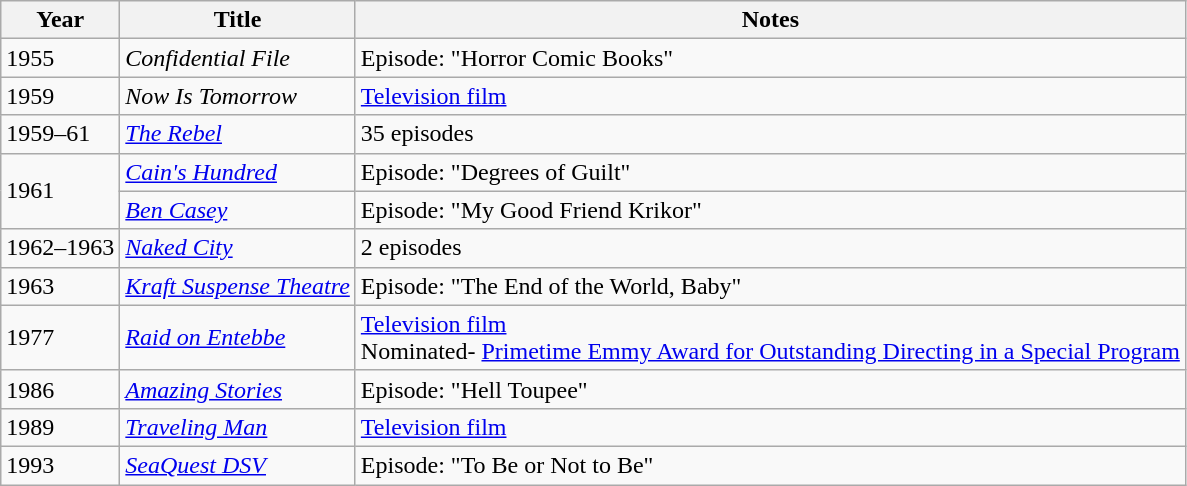<table class="wikitable sortable">
<tr>
<th>Year</th>
<th>Title</th>
<th class="unsortable">Notes</th>
</tr>
<tr>
<td>1955</td>
<td><em>Confidential File</em></td>
<td>Episode: "Horror Comic Books"</td>
</tr>
<tr>
<td>1959</td>
<td><em>Now Is Tomorrow</em></td>
<td><a href='#'>Television film</a></td>
</tr>
<tr>
<td>1959–61</td>
<td><em><a href='#'>The Rebel</a></em></td>
<td>35 episodes</td>
</tr>
<tr>
<td rowspan="2">1961</td>
<td><em><a href='#'>Cain's Hundred</a></em></td>
<td>Episode: "Degrees of Guilt"</td>
</tr>
<tr>
<td><em><a href='#'>Ben Casey</a></em></td>
<td>Episode: "My Good Friend Krikor"</td>
</tr>
<tr>
<td>1962–1963</td>
<td><em><a href='#'>Naked City</a></em></td>
<td>2 episodes</td>
</tr>
<tr>
<td>1963</td>
<td><em><a href='#'>Kraft Suspense Theatre</a></em></td>
<td>Episode: "The End of the World, Baby"</td>
</tr>
<tr>
<td>1977</td>
<td><em><a href='#'>Raid on Entebbe</a></em></td>
<td><a href='#'>Television film</a><br>Nominated- <a href='#'>Primetime Emmy Award for Outstanding Directing in a Special Program</a></td>
</tr>
<tr>
<td>1986</td>
<td><em><a href='#'>Amazing Stories</a></em></td>
<td>Episode: "Hell Toupee"</td>
</tr>
<tr>
<td>1989</td>
<td><em><a href='#'>Traveling Man</a></em></td>
<td><a href='#'>Television film</a></td>
</tr>
<tr>
<td>1993</td>
<td><em><a href='#'>SeaQuest DSV</a></em></td>
<td>Episode: "To Be or Not to Be"</td>
</tr>
</table>
